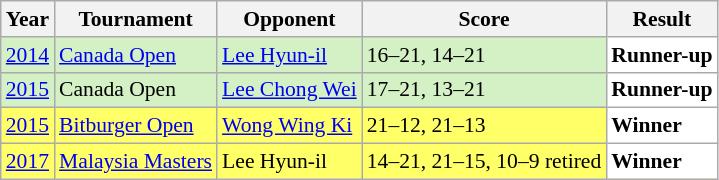<table class="sortable wikitable" style="font-size: 90%">
<tr>
<th>Year</th>
<th>Tournament</th>
<th>Opponent</th>
<th>Score</th>
<th>Result</th>
</tr>
<tr style="background:#D4F1C5">
<td align="center"><a href='#'>2014</a></td>
<td align="left"><a href='#'>Canada Open</a></td>
<td align="left"> <a href='#'>Lee Hyun-il</a></td>
<td align="left">16–21, 14–21</td>
<td style="text-align:left; background:white"> <strong>Runner-up</strong></td>
</tr>
<tr style="background:#D4F1C5">
<td align="center"><a href='#'>2015</a></td>
<td align="left">Canada Open</td>
<td align="left"> <a href='#'>Lee Chong Wei</a></td>
<td align="left">17–21, 13–21</td>
<td style="text-align:left; background:white"> <strong>Runner-up</strong></td>
</tr>
<tr style="background:#FFFF67">
<td align="center"><a href='#'>2015</a></td>
<td align="left"><a href='#'>Bitburger Open</a></td>
<td align="left"> <a href='#'>Wong Wing Ki</a></td>
<td align="left">21–12, 21–13</td>
<td style="text-align:left; background:white"> <strong>Winner</strong></td>
</tr>
<tr style="background:#FFFF67">
<td align="center"><a href='#'>2017</a></td>
<td align="left"><a href='#'>Malaysia Masters</a></td>
<td align="left"> Lee Hyun-il</td>
<td align="left">14–21, 21–15, 10–9 retired</td>
<td style="text-align:left; background:white"> <strong>Winner</strong></td>
</tr>
</table>
